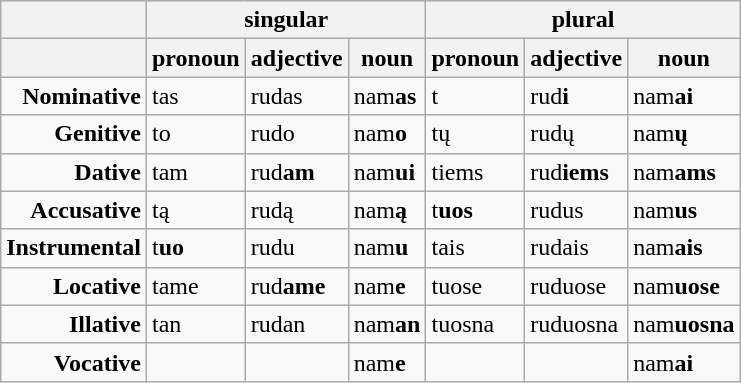<table class="wikitable">
<tr>
<th> </th>
<th colspan=3>singular</th>
<th colspan=3>plural</th>
</tr>
<tr>
<th> </th>
<th>pronoun</th>
<th>adjective</th>
<th>noun</th>
<th>pronoun</th>
<th>adjective</th>
<th>noun</th>
</tr>
<tr>
<td align="right"><strong>Nominative</strong></td>
<td>tas</td>
<td>rudas</td>
<td>nam<strong>as</strong></td>
<td>t<strong></strong></td>
<td>rud<strong>i</strong></td>
<td>nam<strong>ai</strong></td>
</tr>
<tr>
<td align="right"><strong>Genitive</strong></td>
<td>to</td>
<td>rudo</td>
<td>nam<strong>o</strong></td>
<td>tų</td>
<td>rudų</td>
<td>nam<strong>ų</strong></td>
</tr>
<tr>
<td align="right"><strong>Dative</strong></td>
<td>tam</td>
<td>rud<strong>am</strong></td>
<td>nam<strong>ui</strong></td>
<td>tiems</td>
<td>rud<strong>iems</strong></td>
<td>nam<strong>ams</strong></td>
</tr>
<tr>
<td align="right"><strong>Accusative</strong></td>
<td>tą</td>
<td>rudą</td>
<td>nam<strong>ą</strong></td>
<td>t<strong>uos</strong></td>
<td>rudus</td>
<td>nam<strong>us</strong></td>
</tr>
<tr>
<td align="right"><strong>Instrumental</strong></td>
<td>t<strong>uo</strong></td>
<td>rudu</td>
<td>nam<strong>u</strong></td>
<td>tais</td>
<td>rudais</td>
<td>nam<strong>ais</strong></td>
</tr>
<tr>
<td align="right"><strong>Locative</strong></td>
<td>tame</td>
<td>rud<strong>ame</strong></td>
<td>nam<strong>e</strong></td>
<td>tuose</td>
<td>ruduose</td>
<td>nam<strong>uose</strong></td>
</tr>
<tr>
<td align="right"><strong>Illative</strong></td>
<td>tan</td>
<td>rudan</td>
<td>nam<strong>an</strong></td>
<td>tuosna</td>
<td>ruduosna</td>
<td>nam<strong>uosna</strong></td>
</tr>
<tr>
<td align="right"><strong>Vocative</strong></td>
<td></td>
<td></td>
<td>nam<strong>e</strong></td>
<td></td>
<td></td>
<td>nam<strong>ai</strong></td>
</tr>
</table>
